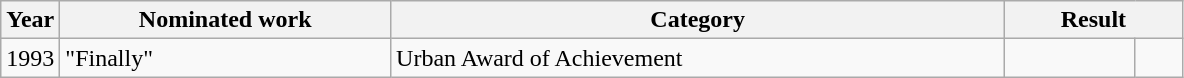<table class=wikitable>
<tr>
<th width=5%>Year</th>
<th width=28%>Nominated work</th>
<th width=52%>Category</th>
<th width=15% colspan=2>Result</th>
</tr>
<tr>
<td>1993</td>
<td>"Finally"</td>
<td>Urban Award of Achievement</td>
<td></td>
<td width=4% align=center></td>
</tr>
</table>
